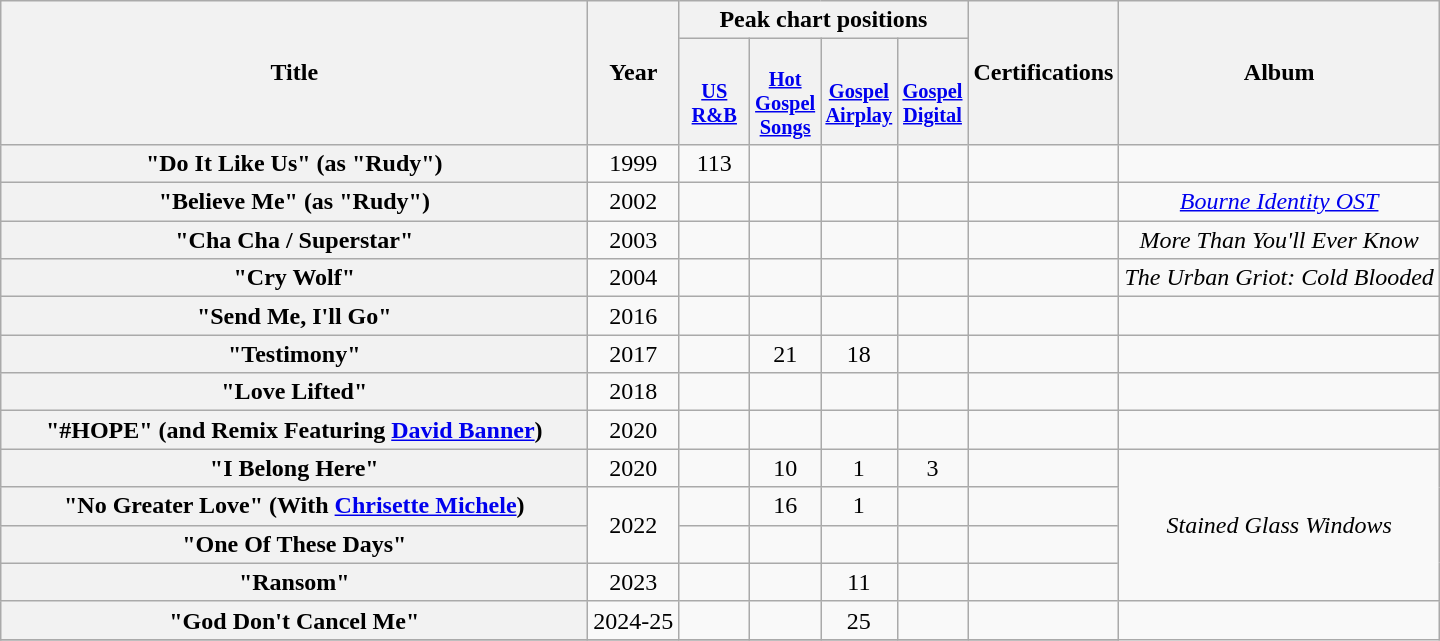<table class="wikitable plainrowheaders" style="text-align:center;" border="1">
<tr>
<th scope="col" rowspan="2" style="width:24em;">Title</th>
<th scope="col" rowspan="2">Year</th>
<th scope="col" colspan="4">Peak chart positions</th>
<th scope="col" rowspan="2">Certifications</th>
<th scope="col" rowspan="2">Album</th>
</tr>
<tr>
<th scope="col" style="width:3em;font-size:85%;"><a href='#'><br>US R&B</a><br></th>
<th scope="col" style="width:3em;font-size:85%;"><a href='#'><br>Hot Gospel Songs</a><br></th>
<th scope="col" style="width:3em;font-size:85%;"><a href='#'><br>Gospel Airplay</a><br></th>
<th scope="col" style="width:3em;font-size:85%;"><a href='#'><br>Gospel Digital</a><br></th>
</tr>
<tr>
<th scope="row">"Do It Like Us" (as "<strong>Rudy</strong>") </th>
<td rowspan="1">1999</td>
<td>113</td>
<td></td>
<td></td>
<td></td>
<td></td>
<td></td>
</tr>
<tr>
<th scope="row">"Believe Me" (as "<strong>Rudy</strong>") </th>
<td rowspan="1">2002</td>
<td></td>
<td></td>
<td></td>
<td></td>
<td></td>
<td><em><a href='#'>Bourne Identity OST</a></em></td>
</tr>
<tr>
<th scope="row">"Cha Cha / Superstar"</th>
<td rowspan="1">2003</td>
<td></td>
<td></td>
<td></td>
<td></td>
<td></td>
<td><em>More Than You'll Ever Know</em></td>
</tr>
<tr>
<th scope="row">"Cry Wolf"</th>
<td rowspan="1">2004</td>
<td></td>
<td></td>
<td></td>
<td></td>
<td></td>
<td><em>The Urban Griot: Cold Blooded</em></td>
</tr>
<tr>
<th scope="row">"Send Me, I'll Go" </th>
<td rowspan="1">2016</td>
<td></td>
<td></td>
<td></td>
<td></td>
<td></td>
<td></td>
</tr>
<tr>
<th scope="row">"Testimony" </th>
<td rowspan="1">2017</td>
<td></td>
<td>21</td>
<td>18</td>
<td></td>
<td></td>
<td></td>
</tr>
<tr>
<th scope="row">"Love Lifted"</th>
<td rowspan="1">2018</td>
<td></td>
<td></td>
<td></td>
<td></td>
<td></td>
<td></td>
</tr>
<tr>
<th scope="row">"#HOPE" (and Remix Featuring <a href='#'>David Banner</a>)</th>
<td rowspan="1">2020</td>
<td></td>
<td></td>
<td></td>
<td></td>
<td></td>
<td></td>
</tr>
<tr>
<th scope="row">"I Belong Here" </th>
<td rowspan="1">2020</td>
<td></td>
<td>10</td>
<td>1</td>
<td>3</td>
<td></td>
<td rowspan="4"><em>Stained Glass Windows</em></td>
</tr>
<tr>
<th scope="row">"No Greater Love" (With <a href='#'>Chrisette Michele</a>) </th>
<td rowspan="2">2022</td>
<td></td>
<td>16</td>
<td>1</td>
<td></td>
<td></td>
</tr>
<tr>
<th scope="row">"One Of These Days"</th>
<td></td>
<td></td>
<td></td>
<td></td>
<td></td>
</tr>
<tr>
<th scope="row">"Ransom"</th>
<td rowspan="1">2023</td>
<td></td>
<td></td>
<td>11</td>
<td></td>
<td></td>
</tr>
<tr>
<th scope="row">"God Don't Cancel Me"</th>
<td rowspan="1">2024-25</td>
<td></td>
<td></td>
<td>25</td>
<td></td>
<td></td>
</tr>
<tr>
</tr>
</table>
